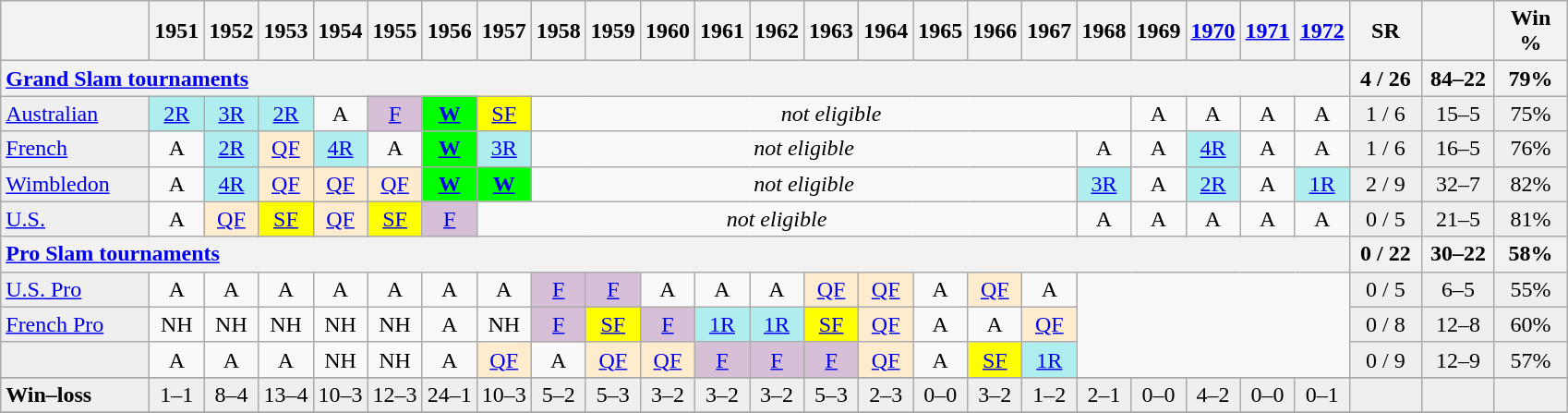<table class="wikitable" style="text-align:center; font-size:100%;">
<tr style="background:#efefef;">
<th style="width:100px;"></th>
<th>1951</th>
<th>1952</th>
<th>1953</th>
<th>1954</th>
<th>1955</th>
<th>1956</th>
<th>1957</th>
<th>1958</th>
<th>1959</th>
<th>1960</th>
<th>1961</th>
<th>1962</th>
<th>1963</th>
<th>1964</th>
<th>1965</th>
<th>1966</th>
<th>1967</th>
<th>1968</th>
<th>1969</th>
<th><a href='#'>1970</a></th>
<th><a href='#'>1971</a></th>
<th><a href='#'>1972</a></th>
<th style="width:45px;">SR</th>
<th style="width:45px;"></th>
<th style="width:45px;">Win %</th>
</tr>
<tr>
<th style="text-align:left;" colspan=23><a href='#'>Grand Slam tournaments</a></th>
<th>4 / 26</th>
<th>84–22</th>
<th>79%</th>
</tr>
<tr>
<td bgcolor=EFEFEF style="text-align:left;"><a href='#'>Australian</a></td>
<td bgcolor=afeeee><a href='#'>2R</a></td>
<td bgcolor=afeeee><a href='#'>3R</a></td>
<td bgcolor=afeeee><a href='#'>2R</a></td>
<td>A</td>
<td bgcolor=thistle><a href='#'>F</a></td>
<td bgcolor=lime><strong><a href='#'>W</a></strong></td>
<td bgcolor=yellow><a href='#'>SF</a></td>
<td colspan="11"><em>not eligible</em></td>
<td>A</td>
<td>A</td>
<td>A</td>
<td>A</td>
<td bgcolor=efefef>1 / 6</td>
<td bgcolor=efefef>15–5</td>
<td bgcolor=efefef>75%</td>
</tr>
<tr>
<td bgcolor=EFEFEF style="text-align:left;"><a href='#'>French</a></td>
<td>A</td>
<td bgcolor=afeeee><a href='#'>2R</a></td>
<td bgcolor=ffebcd><a href='#'>QF</a></td>
<td bgcolor=afeeee><a href='#'>4R</a></td>
<td>A</td>
<td bgcolor=lime><strong><a href='#'>W</a></strong></td>
<td bgcolor=afeeee><a href='#'>3R</a></td>
<td colspan="10"><em>not eligible</em></td>
<td>A</td>
<td>A</td>
<td bgcolor=afeeee><a href='#'>4R</a></td>
<td>A</td>
<td>A</td>
<td bgcolor=efefef>1 / 6</td>
<td bgcolor=efefef>16–5</td>
<td bgcolor=efefef>76%</td>
</tr>
<tr>
<td bgcolor=EFEFEF style="text-align:left;"><a href='#'>Wimbledon</a></td>
<td>A</td>
<td bgcolor=afeeee><a href='#'>4R</a></td>
<td bgcolor=ffebcd><a href='#'>QF</a></td>
<td bgcolor=ffebcd><a href='#'>QF</a></td>
<td bgcolor=ffebcd><a href='#'>QF</a></td>
<td bgcolor=lime><strong><a href='#'>W</a></strong></td>
<td bgcolor=lime><strong><a href='#'>W</a></strong></td>
<td colspan="10"><em>not eligible</em></td>
<td bgcolor=afeeee><a href='#'>3R</a></td>
<td>A</td>
<td bgcolor=afeeee><a href='#'>2R</a></td>
<td>A</td>
<td bgcolor=afeeee><a href='#'>1R</a></td>
<td bgcolor=efefef>2 / 9</td>
<td bgcolor=efefef>32–7</td>
<td bgcolor=efefef>82%</td>
</tr>
<tr>
<td bgcolor=EFEFEF style="text-align:left;"><a href='#'>U.S.</a></td>
<td>A</td>
<td bgcolor=ffebcd><a href='#'>QF</a></td>
<td bgcolor=yellow><a href='#'>SF</a></td>
<td bgcolor=ffebcd><a href='#'>QF</a></td>
<td bgcolor=yellow><a href='#'>SF</a></td>
<td bgcolor=thistle><a href='#'>F</a></td>
<td colspan="11"><em>not eligible</em></td>
<td>A</td>
<td>A</td>
<td>A</td>
<td>A</td>
<td>A</td>
<td bgcolor=efefef>0 / 5</td>
<td bgcolor=efefef>21–5</td>
<td bgcolor=efefef>81%</td>
</tr>
<tr>
<th style="text-align:left;" colspan=23><a href='#'>Pro Slam tournaments</a></th>
<th>0 / 22</th>
<th>30–22</th>
<th>58%</th>
</tr>
<tr>
<td style="text-align:left;" bgcolor=efefef><a href='#'>U.S. Pro</a></td>
<td>A</td>
<td>A</td>
<td>A</td>
<td>A</td>
<td>A</td>
<td>A</td>
<td>A</td>
<td bgcolor=thistle><a href='#'>F</a></td>
<td bgcolor=thistle><a href='#'>F</a></td>
<td>A</td>
<td>A</td>
<td>A</td>
<td bgcolor=ffebcd><a href='#'>QF</a></td>
<td bgcolor=ffebcd><a href='#'>QF</a></td>
<td>A</td>
<td bgcolor=ffebcd><a href='#'>QF</a></td>
<td>A</td>
<td rowspan=3 colspan=5></td>
<td bgcolor=efefef>0 / 5</td>
<td bgcolor=efefef>6–5</td>
<td bgcolor=efefef>55%</td>
</tr>
<tr>
<td style="text-align:left;" bgcolor=efefef><a href='#'>French Pro</a></td>
<td>NH</td>
<td>NH</td>
<td>NH</td>
<td>NH</td>
<td>NH</td>
<td>A</td>
<td>NH</td>
<td bgcolor=thistle><a href='#'>F</a></td>
<td bgcolor=yellow><a href='#'>SF</a></td>
<td bgcolor=thistle><a href='#'>F</a></td>
<td bgcolor=afeeee><a href='#'>1R</a></td>
<td bgcolor=afeeee><a href='#'>1R</a></td>
<td bgcolor=yellow><a href='#'>SF</a></td>
<td bgcolor=ffebcd><a href='#'>QF</a></td>
<td>A</td>
<td>A</td>
<td bgcolor=ffebcd><a href='#'>QF</a></td>
<td bgcolor=efefef>0 / 8</td>
<td bgcolor=efefef>12–8</td>
<td bgcolor=efefef>60%</td>
</tr>
<tr>
<td style="text-align:left;" bgcolor=efefef></td>
<td>A</td>
<td>A</td>
<td>A</td>
<td>NH</td>
<td>NH</td>
<td>A</td>
<td bgcolor=ffebcd><a href='#'>QF</a></td>
<td>A</td>
<td bgcolor=ffebcd><a href='#'>QF</a></td>
<td bgcolor=ffebcd><a href='#'>QF</a></td>
<td bgcolor=thistle><a href='#'>F</a></td>
<td bgcolor=thistle><a href='#'>F</a></td>
<td bgcolor=thistle><a href='#'>F</a></td>
<td bgcolor=ffebcd><a href='#'>QF</a></td>
<td>A</td>
<td bgcolor=yellow><a href='#'>SF</a></td>
<td bgcolor=afeeee><a href='#'>1R</a></td>
<td bgcolor=efefef>0 / 9</td>
<td bgcolor=efefef>12–9</td>
<td bgcolor=efefef>57%</td>
</tr>
<tr>
</tr>
<tr style="background:#efefef;">
<td style="text-align:left;" bgcolor=efefef><strong>Win–loss</strong></td>
<td>1–1</td>
<td>8–4</td>
<td>13–4</td>
<td>10–3</td>
<td>12–3</td>
<td>24–1</td>
<td>10–3</td>
<td>5–2</td>
<td>5–3</td>
<td>3–2</td>
<td>3–2</td>
<td>3–2</td>
<td>5–3</td>
<td>2–3</td>
<td>0–0</td>
<td>3–2</td>
<td>1–2</td>
<td>2–1</td>
<td>0–0</td>
<td>4–2</td>
<td>0–0</td>
<td>0–1</td>
<td bgcolor=efefef></td>
<td bgcolor=efefef></td>
<td bgcolor=efefef></td>
</tr>
<tr>
</tr>
</table>
